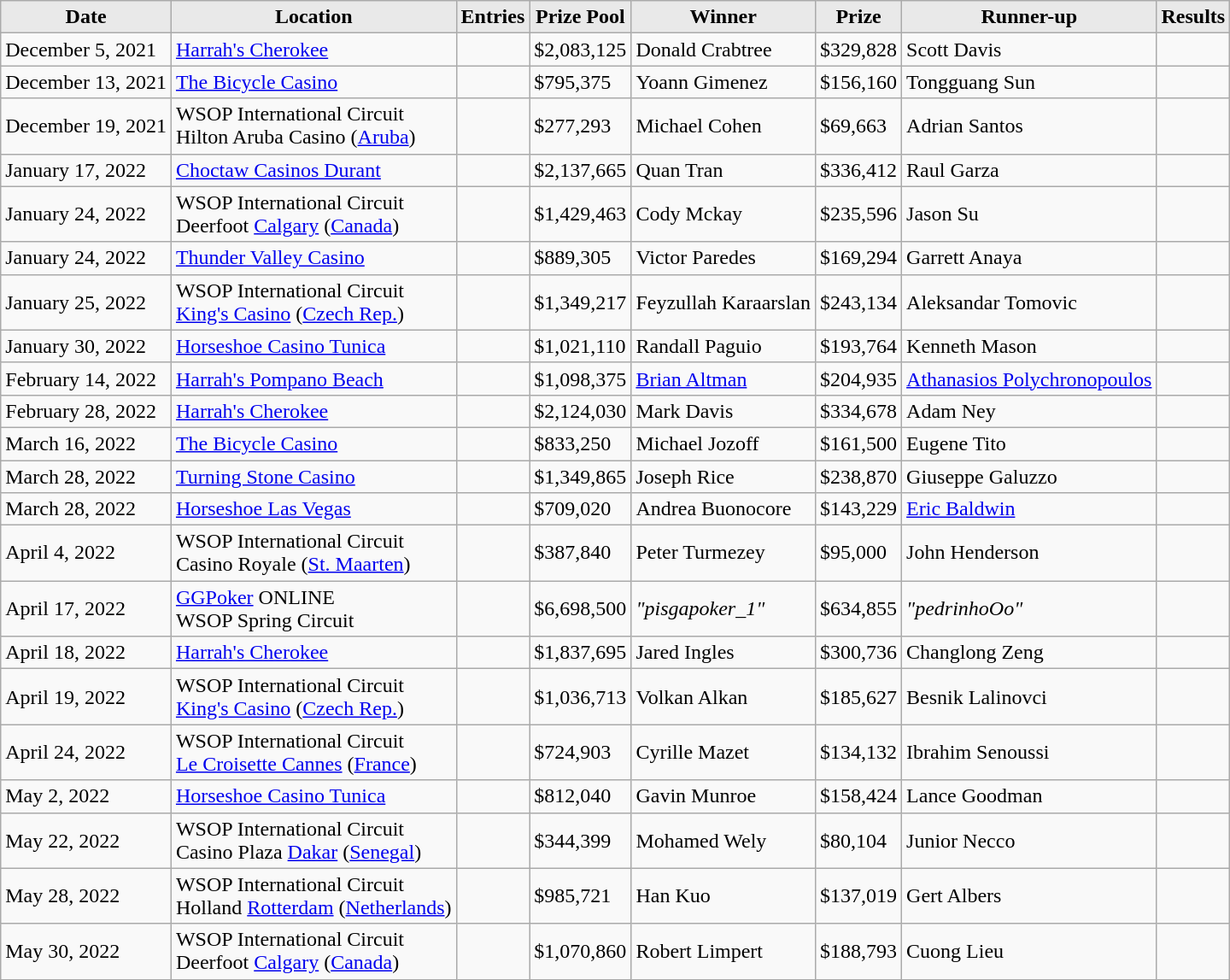<table class="wikitable">
<tr>
<th style="background: #E9E9E9;">Date</th>
<th style="background: #E9E9E9;">Location</th>
<th style="background: #E9E9E9;">Entries</th>
<th style="background: #E9E9E9;">Prize Pool</th>
<th style="background: #E9E9E9;">Winner</th>
<th style="background: #E9E9E9;">Prize</th>
<th style="background: #E9E9E9;">Runner-up</th>
<th style="background: #E9E9E9;">Results</th>
</tr>
<tr>
<td>December 5, 2021</td>
<td><a href='#'>Harrah's Cherokee</a></td>
<td></td>
<td>$2,083,125</td>
<td> Donald Crabtree</td>
<td>$329,828</td>
<td> Scott Davis</td>
<td></td>
</tr>
<tr>
<td>December 13, 2021</td>
<td><a href='#'>The Bicycle Casino</a></td>
<td></td>
<td>$795,375</td>
<td> Yoann Gimenez</td>
<td>$156,160</td>
<td> Tongguang Sun</td>
<td></td>
</tr>
<tr>
<td>December 19, 2021</td>
<td>WSOP International Circuit<br>Hilton Aruba Casino (<a href='#'>Aruba</a>)</td>
<td></td>
<td>$277,293</td>
<td> Michael Cohen</td>
<td>$69,663</td>
<td> Adrian Santos</td>
<td></td>
</tr>
<tr>
<td>January 17, 2022</td>
<td><a href='#'>Choctaw Casinos Durant</a></td>
<td></td>
<td>$2,137,665</td>
<td> Quan Tran</td>
<td>$336,412</td>
<td> Raul Garza</td>
<td></td>
</tr>
<tr>
<td>January 24, 2022</td>
<td>WSOP International Circuit<br>Deerfoot <a href='#'>Calgary</a> (<a href='#'>Canada</a>)</td>
<td></td>
<td>$1,429,463</td>
<td> Cody Mckay</td>
<td>$235,596</td>
<td> Jason Su</td>
<td></td>
</tr>
<tr>
<td>January 24, 2022</td>
<td><a href='#'>Thunder Valley Casino</a></td>
<td></td>
<td>$889,305</td>
<td> Victor Paredes</td>
<td>$169,294</td>
<td> Garrett Anaya</td>
<td></td>
</tr>
<tr>
<td>January 25, 2022</td>
<td>WSOP International Circuit<br><a href='#'>King's Casino</a> (<a href='#'>Czech Rep.</a>)</td>
<td></td>
<td>$1,349,217</td>
<td> Feyzullah Karaarslan</td>
<td>$243,134</td>
<td> Aleksandar Tomovic</td>
<td></td>
</tr>
<tr>
<td>January 30, 2022</td>
<td><a href='#'>Horseshoe Casino Tunica</a></td>
<td></td>
<td>$1,021,110</td>
<td> Randall Paguio</td>
<td>$193,764</td>
<td> Kenneth Mason</td>
<td></td>
</tr>
<tr>
<td>February 14, 2022</td>
<td><a href='#'>Harrah's Pompano Beach</a></td>
<td></td>
<td>$1,098,375</td>
<td> <a href='#'>Brian Altman</a></td>
<td>$204,935</td>
<td> <a href='#'>Athanasios Polychronopoulos</a></td>
<td></td>
</tr>
<tr>
<td>February 28, 2022</td>
<td><a href='#'>Harrah's Cherokee</a></td>
<td></td>
<td>$2,124,030</td>
<td> Mark Davis</td>
<td>$334,678</td>
<td> Adam Ney</td>
<td></td>
</tr>
<tr>
<td>March 16, 2022</td>
<td><a href='#'>The Bicycle Casino</a></td>
<td></td>
<td>$833,250</td>
<td> Michael Jozoff</td>
<td>$161,500</td>
<td> Eugene Tito</td>
<td></td>
</tr>
<tr>
<td>March 28, 2022</td>
<td><a href='#'>Turning Stone Casino</a></td>
<td></td>
<td>$1,349,865</td>
<td> Joseph Rice</td>
<td>$238,870</td>
<td> Giuseppe Galuzzo</td>
<td></td>
</tr>
<tr>
<td>March 28, 2022</td>
<td><a href='#'>Horseshoe Las Vegas</a></td>
<td></td>
<td>$709,020</td>
<td> Andrea Buonocore</td>
<td>$143,229</td>
<td> <a href='#'>Eric Baldwin</a></td>
<td></td>
</tr>
<tr>
<td>April 4, 2022</td>
<td>WSOP International Circuit<br>Casino Royale (<a href='#'>St. Maarten</a>)</td>
<td></td>
<td>$387,840</td>
<td> Peter Turmezey</td>
<td>$95,000</td>
<td> John Henderson</td>
<td></td>
</tr>
<tr>
<td>April 17, 2022</td>
<td><a href='#'>GGPoker</a> ONLINE<br>WSOP Spring Circuit</td>
<td></td>
<td>$6,698,500</td>
<td> <em>"pisgapoker_1"</em></td>
<td>$634,855</td>
<td> <em>"pedrinhoOo"</em></td>
<td></td>
</tr>
<tr>
<td>April 18, 2022</td>
<td><a href='#'>Harrah's Cherokee</a></td>
<td></td>
<td>$1,837,695</td>
<td> Jared Ingles</td>
<td>$300,736</td>
<td> Changlong Zeng</td>
<td></td>
</tr>
<tr>
<td>April 19, 2022</td>
<td>WSOP International Circuit<br><a href='#'>King's Casino</a> (<a href='#'>Czech Rep.</a>)</td>
<td></td>
<td>$1,036,713</td>
<td> Volkan Alkan</td>
<td>$185,627</td>
<td> Besnik Lalinovci</td>
<td></td>
</tr>
<tr>
<td>April 24, 2022</td>
<td>WSOP International Circuit<br><a href='#'>Le Croisette Cannes</a> (<a href='#'>France</a>)</td>
<td></td>
<td>$724,903</td>
<td> Cyrille Mazet</td>
<td>$134,132</td>
<td> Ibrahim Senoussi</td>
<td></td>
</tr>
<tr>
<td>May 2, 2022</td>
<td><a href='#'>Horseshoe Casino Tunica</a></td>
<td></td>
<td>$812,040</td>
<td> Gavin Munroe</td>
<td>$158,424</td>
<td> Lance Goodman</td>
<td></td>
</tr>
<tr>
<td>May 22, 2022</td>
<td>WSOP International Circuit<br>Casino Plaza <a href='#'>Dakar</a> (<a href='#'>Senegal</a>)</td>
<td></td>
<td>$344,399</td>
<td> Mohamed Wely</td>
<td>$80,104</td>
<td> Junior Necco</td>
<td></td>
</tr>
<tr>
<td>May 28, 2022</td>
<td>WSOP International Circuit<br>Holland <a href='#'>Rotterdam</a> (<a href='#'>Netherlands</a>)</td>
<td></td>
<td>$985,721</td>
<td> Han Kuo</td>
<td>$137,019</td>
<td> Gert Albers</td>
<td></td>
</tr>
<tr>
<td>May 30, 2022</td>
<td>WSOP International Circuit<br>Deerfoot <a href='#'>Calgary</a> (<a href='#'>Canada</a>)</td>
<td></td>
<td>$1,070,860</td>
<td> Robert Limpert</td>
<td>$188,793</td>
<td> Cuong Lieu</td>
<td></td>
</tr>
</table>
